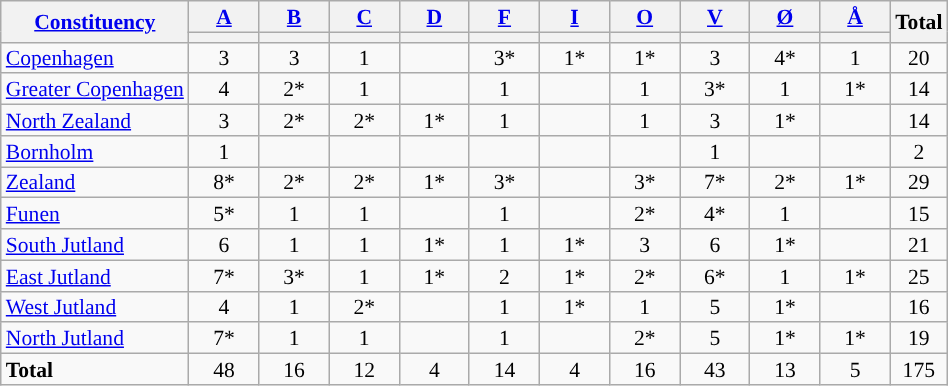<table class="wikitable sortable" style="text-align:center;font-size:90%;line-height:14px">
<tr>
<th rowspan="2" class="wikitable sortable"><a href='#'>Constituency</a></th>
<th class="wikitable sortable" style="width:40px;"><a href='#'>A</a></th>
<th class="wikitable sortable" style="width:40px;"><a href='#'>B</a></th>
<th class="wikitable sortable" style="width:40px;"><a href='#'>C</a></th>
<th class="wikitable sortable" style="width:40px;"><a href='#'>D</a></th>
<th class="wikitable sortable" style="width:40px;"><a href='#'>F</a></th>
<th class="wikitable sortable" style="width:40px;"><a href='#'>I</a></th>
<th class="wikitable sortable" style="width:40px;"><a href='#'>O</a></th>
<th class="wikitable sortable" style="width:40px;"><a href='#'>V</a></th>
<th class="wikitable sortable" style="width:40px;"><a href='#'>Ø</a></th>
<th class="wikitable sortable" style="width:40px;"><a href='#'>Å</a></th>
<th rowspan="2">Total</th>
</tr>
<tr>
<th class="wikitable sortable" style="background:"></th>
<th class="wikitable sortable" style="background:"></th>
<th class="wikitable sortable" style="background:"></th>
<th class="wikitable sortable" style="background:"></th>
<th class="wikitable sortable" style="background:"></th>
<th class="wikitable sortable" style="background:"></th>
<th class="wikitable sortable" style="background:"></th>
<th class="wikitable sortable" style="background:"></th>
<th class="wikitable sortable" style="background:"></th>
<th class="wikitable sortable" style="background:"></th>
</tr>
<tr>
<td align="left"><a href='#'>Copenhagen</a></td>
<td>3</td>
<td>3</td>
<td>1</td>
<td></td>
<td>3*</td>
<td>1*</td>
<td>1*</td>
<td>3</td>
<td>4*</td>
<td>1</td>
<td>20</td>
</tr>
<tr>
<td align="left"><a href='#'>Greater Copenhagen</a></td>
<td>4</td>
<td>2*</td>
<td>1</td>
<td></td>
<td>1</td>
<td></td>
<td>1</td>
<td>3*</td>
<td>1</td>
<td>1*</td>
<td>14</td>
</tr>
<tr>
<td align="left"><a href='#'>North Zealand</a></td>
<td>3</td>
<td>2*</td>
<td>2*</td>
<td>1*</td>
<td>1</td>
<td></td>
<td>1</td>
<td>3</td>
<td>1*</td>
<td></td>
<td>14</td>
</tr>
<tr>
<td align="left"><a href='#'>Bornholm</a></td>
<td>1</td>
<td></td>
<td></td>
<td></td>
<td></td>
<td></td>
<td></td>
<td>1</td>
<td></td>
<td></td>
<td>2</td>
</tr>
<tr>
<td align="left"><a href='#'>Zealand</a></td>
<td>8*</td>
<td>2*</td>
<td>2*</td>
<td>1*</td>
<td>3*</td>
<td></td>
<td>3*</td>
<td>7*</td>
<td>2*</td>
<td>1*</td>
<td>29</td>
</tr>
<tr>
<td align="left"><a href='#'>Funen</a></td>
<td>5*</td>
<td>1</td>
<td>1</td>
<td></td>
<td>1</td>
<td></td>
<td>2*</td>
<td>4*</td>
<td>1</td>
<td></td>
<td>15</td>
</tr>
<tr>
<td align="left"><a href='#'>South Jutland</a></td>
<td>6</td>
<td>1</td>
<td>1</td>
<td>1*</td>
<td>1</td>
<td>1*</td>
<td>3</td>
<td>6</td>
<td>1*</td>
<td></td>
<td>21</td>
</tr>
<tr>
<td align="left"><a href='#'>East Jutland</a></td>
<td>7*</td>
<td>3*</td>
<td>1</td>
<td>1*</td>
<td>2</td>
<td>1*</td>
<td>2*</td>
<td>6*</td>
<td>1</td>
<td>1*</td>
<td>25</td>
</tr>
<tr>
<td align="left"><a href='#'>West Jutland</a></td>
<td>4</td>
<td>1</td>
<td>2*</td>
<td></td>
<td>1</td>
<td>1*</td>
<td>1</td>
<td>5</td>
<td>1*</td>
<td></td>
<td>16</td>
</tr>
<tr>
<td align="left"><a href='#'>North Jutland</a></td>
<td>7*</td>
<td>1</td>
<td>1</td>
<td></td>
<td>1</td>
<td></td>
<td>2*</td>
<td>5</td>
<td>1*</td>
<td>1*</td>
<td>19</td>
</tr>
<tr class=sortbottom>
<td align="left"><strong>Total</strong></td>
<td>48</td>
<td>16</td>
<td>12</td>
<td>4</td>
<td>14</td>
<td>4</td>
<td>16</td>
<td>43</td>
<td>13</td>
<td>5</td>
<td>175</td>
</tr>
</table>
